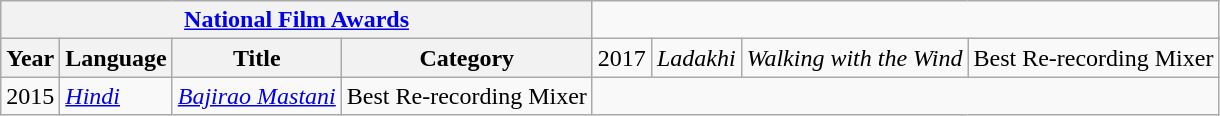<table class="wikitable sortable">
<tr>
<th colspan="4"><strong><a href='#'>National Film Awards</a></strong></th>
</tr>
<tr>
<th rowspan="2">Year</th>
<th rowspan="2">Language</th>
<th rowspan="2">Title</th>
<th rowspan="2">Category</th>
</tr>
<tr align="center">
<td align="center" rowspan="1">2017</td>
<td align="left"><em>Ladakhi</em></td>
<td align="left"><em>Walking with the Wind</em></td>
<td align="left">Best Re-recording Mixer</td>
</tr>
<tr align="center">
<td align="center" rowspan="1">2015</td>
<td align="left"><em><a href='#'>Hindi</a></em></td>
<td align="left"><em><a href='#'>Bajirao Mastani</a></em></td>
<td align="left">Best Re-recording Mixer</td>
</tr>
</table>
